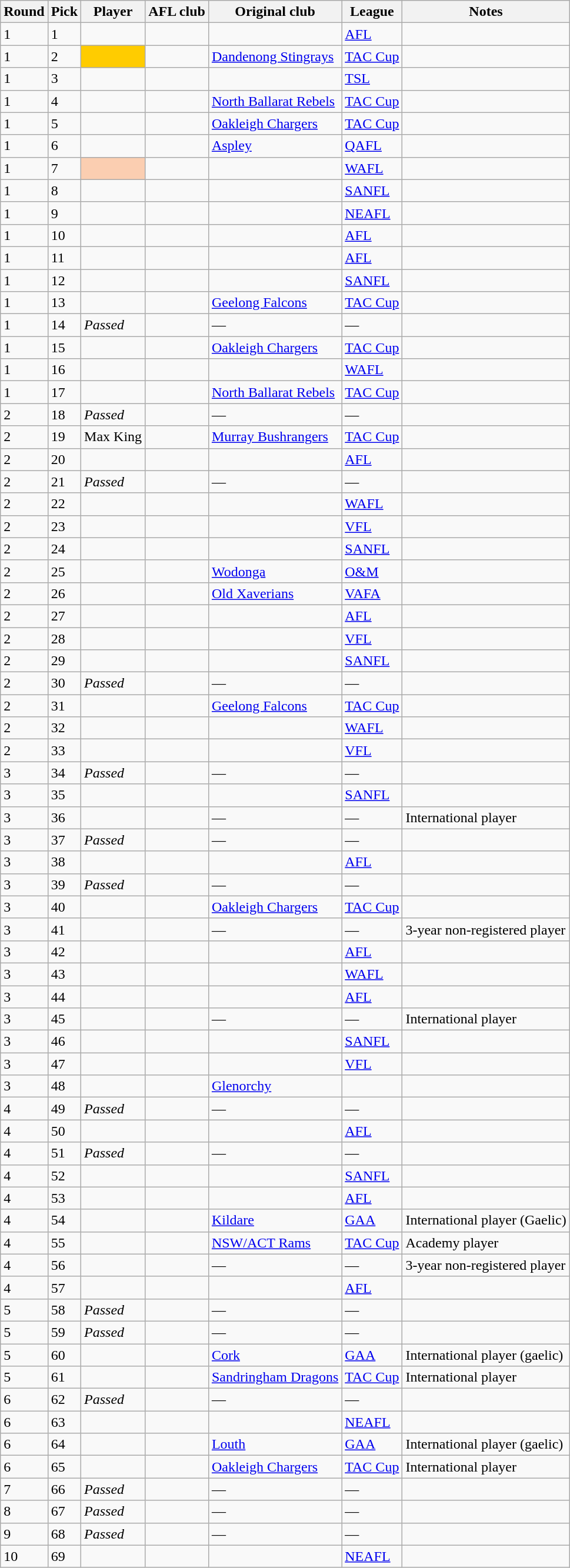<table class="wikitable sortable">
<tr>
<th>Round</th>
<th>Pick</th>
<th>Player</th>
<th>AFL club</th>
<th>Original club</th>
<th>League</th>
<th>Notes</th>
</tr>
<tr>
<td>1</td>
<td>1</td>
<td></td>
<td></td>
<td></td>
<td><a href='#'>AFL</a></td>
<td></td>
</tr>
<tr>
<td>1</td>
<td>2</td>
<td bgcolor="#FFCC00"></td>
<td></td>
<td><a href='#'>Dandenong Stingrays</a></td>
<td><a href='#'>TAC Cup</a></td>
<td></td>
</tr>
<tr>
<td>1</td>
<td>3</td>
<td></td>
<td></td>
<td></td>
<td><a href='#'>TSL</a></td>
<td></td>
</tr>
<tr>
<td>1</td>
<td>4</td>
<td></td>
<td></td>
<td><a href='#'>North Ballarat Rebels</a></td>
<td><a href='#'>TAC Cup</a></td>
<td></td>
</tr>
<tr>
<td>1</td>
<td>5</td>
<td></td>
<td></td>
<td><a href='#'>Oakleigh Chargers</a></td>
<td><a href='#'>TAC Cup</a></td>
<td></td>
</tr>
<tr>
<td>1</td>
<td>6</td>
<td></td>
<td></td>
<td><a href='#'>Aspley</a></td>
<td><a href='#'>QAFL</a></td>
<td></td>
</tr>
<tr>
<td>1</td>
<td>7</td>
<td bgcolor="#FBCEB1"></td>
<td></td>
<td></td>
<td><a href='#'>WAFL</a></td>
<td></td>
</tr>
<tr>
<td>1</td>
<td>8</td>
<td></td>
<td></td>
<td></td>
<td><a href='#'>SANFL</a></td>
<td></td>
</tr>
<tr>
<td>1</td>
<td>9</td>
<td></td>
<td></td>
<td></td>
<td><a href='#'>NEAFL</a></td>
<td></td>
</tr>
<tr>
<td>1</td>
<td>10</td>
<td></td>
<td></td>
<td></td>
<td><a href='#'>AFL</a></td>
<td></td>
</tr>
<tr>
<td>1</td>
<td>11</td>
<td></td>
<td></td>
<td></td>
<td><a href='#'>AFL</a></td>
<td></td>
</tr>
<tr>
<td>1</td>
<td>12</td>
<td></td>
<td></td>
<td></td>
<td><a href='#'>SANFL</a></td>
<td></td>
</tr>
<tr>
<td>1</td>
<td>13</td>
<td></td>
<td></td>
<td><a href='#'>Geelong Falcons</a></td>
<td><a href='#'>TAC Cup</a></td>
<td></td>
</tr>
<tr>
<td>1</td>
<td>14</td>
<td><em>Passed</em></td>
<td></td>
<td>—</td>
<td>—</td>
<td></td>
</tr>
<tr>
<td>1</td>
<td>15</td>
<td></td>
<td></td>
<td><a href='#'>Oakleigh Chargers</a></td>
<td><a href='#'>TAC Cup</a></td>
<td></td>
</tr>
<tr>
<td>1</td>
<td>16</td>
<td></td>
<td></td>
<td></td>
<td><a href='#'>WAFL</a></td>
<td></td>
</tr>
<tr>
<td>1</td>
<td>17</td>
<td></td>
<td></td>
<td><a href='#'>North Ballarat Rebels</a></td>
<td><a href='#'>TAC Cup</a></td>
<td></td>
</tr>
<tr>
<td>2</td>
<td>18</td>
<td><em>Passed</em></td>
<td></td>
<td>—</td>
<td>—</td>
<td></td>
</tr>
<tr>
<td>2</td>
<td>19</td>
<td>Max King</td>
<td></td>
<td><a href='#'>Murray Bushrangers</a></td>
<td><a href='#'>TAC Cup</a></td>
<td></td>
</tr>
<tr>
<td>2</td>
<td>20</td>
<td></td>
<td></td>
<td></td>
<td><a href='#'>AFL</a></td>
<td></td>
</tr>
<tr>
<td>2</td>
<td>21</td>
<td><em>Passed</em></td>
<td></td>
<td>—</td>
<td>—</td>
<td></td>
</tr>
<tr>
<td>2</td>
<td>22</td>
<td></td>
<td></td>
<td></td>
<td><a href='#'>WAFL</a></td>
<td></td>
</tr>
<tr>
<td>2</td>
<td>23</td>
<td></td>
<td></td>
<td></td>
<td><a href='#'>VFL</a></td>
<td></td>
</tr>
<tr>
<td>2</td>
<td>24</td>
<td></td>
<td></td>
<td></td>
<td><a href='#'>SANFL</a></td>
<td></td>
</tr>
<tr>
<td>2</td>
<td>25</td>
<td></td>
<td></td>
<td><a href='#'>Wodonga</a></td>
<td><a href='#'>O&M</a></td>
<td></td>
</tr>
<tr>
<td>2</td>
<td>26</td>
<td></td>
<td></td>
<td><a href='#'>Old Xaverians</a></td>
<td><a href='#'>VAFA</a></td>
<td></td>
</tr>
<tr>
<td>2</td>
<td>27</td>
<td></td>
<td></td>
<td></td>
<td><a href='#'>AFL</a></td>
<td></td>
</tr>
<tr>
<td>2</td>
<td>28</td>
<td></td>
<td></td>
<td></td>
<td><a href='#'>VFL</a></td>
<td></td>
</tr>
<tr>
<td>2</td>
<td>29</td>
<td></td>
<td></td>
<td></td>
<td><a href='#'>SANFL</a></td>
<td></td>
</tr>
<tr>
<td>2</td>
<td>30</td>
<td><em>Passed</em></td>
<td></td>
<td>—</td>
<td>—</td>
<td></td>
</tr>
<tr>
<td>2</td>
<td>31</td>
<td></td>
<td></td>
<td><a href='#'>Geelong Falcons</a></td>
<td><a href='#'>TAC Cup</a></td>
<td></td>
</tr>
<tr>
<td>2</td>
<td>32</td>
<td></td>
<td></td>
<td></td>
<td><a href='#'>WAFL</a></td>
<td></td>
</tr>
<tr>
<td>2</td>
<td>33</td>
<td></td>
<td></td>
<td></td>
<td><a href='#'>VFL</a></td>
<td></td>
</tr>
<tr>
<td>3</td>
<td>34</td>
<td><em>Passed</em></td>
<td></td>
<td>—</td>
<td>—</td>
<td></td>
</tr>
<tr>
<td>3</td>
<td>35</td>
<td></td>
<td></td>
<td></td>
<td><a href='#'>SANFL</a></td>
<td></td>
</tr>
<tr>
<td>3</td>
<td>36</td>
<td></td>
<td></td>
<td>—</td>
<td>—</td>
<td>International player</td>
</tr>
<tr>
<td>3</td>
<td>37</td>
<td><em>Passed</em></td>
<td></td>
<td>—</td>
<td>—</td>
<td></td>
</tr>
<tr>
<td>3</td>
<td>38</td>
<td></td>
<td></td>
<td></td>
<td><a href='#'>AFL</a></td>
<td></td>
</tr>
<tr>
<td>3</td>
<td>39</td>
<td><em>Passed</em></td>
<td></td>
<td>—</td>
<td>—</td>
<td></td>
</tr>
<tr>
<td>3</td>
<td>40</td>
<td></td>
<td></td>
<td><a href='#'>Oakleigh Chargers</a></td>
<td><a href='#'>TAC Cup</a></td>
<td></td>
</tr>
<tr>
<td>3</td>
<td>41</td>
<td></td>
<td></td>
<td>—</td>
<td>—</td>
<td>3-year non-registered player</td>
</tr>
<tr>
<td>3</td>
<td>42</td>
<td></td>
<td></td>
<td></td>
<td><a href='#'>AFL</a></td>
<td></td>
</tr>
<tr>
<td>3</td>
<td>43</td>
<td></td>
<td></td>
<td></td>
<td><a href='#'>WAFL</a></td>
<td></td>
</tr>
<tr>
<td>3</td>
<td>44</td>
<td></td>
<td></td>
<td></td>
<td><a href='#'>AFL</a></td>
<td></td>
</tr>
<tr>
<td>3</td>
<td>45</td>
<td></td>
<td></td>
<td>—</td>
<td>—</td>
<td>International player</td>
</tr>
<tr>
<td>3</td>
<td>46</td>
<td></td>
<td></td>
<td></td>
<td><a href='#'>SANFL</a></td>
<td></td>
</tr>
<tr>
<td>3</td>
<td>47</td>
<td></td>
<td></td>
<td></td>
<td><a href='#'>VFL</a></td>
<td></td>
</tr>
<tr>
<td>3</td>
<td>48</td>
<td></td>
<td></td>
<td><a href='#'>Glenorchy</a></td>
<td></td>
<td></td>
</tr>
<tr>
<td>4</td>
<td>49</td>
<td><em>Passed</em></td>
<td></td>
<td>—</td>
<td>—</td>
<td></td>
</tr>
<tr>
<td>4</td>
<td>50</td>
<td></td>
<td></td>
<td></td>
<td><a href='#'>AFL</a></td>
<td></td>
</tr>
<tr>
<td>4</td>
<td>51</td>
<td><em>Passed</em></td>
<td></td>
<td>—</td>
<td>—</td>
<td></td>
</tr>
<tr>
<td>4</td>
<td>52</td>
<td></td>
<td></td>
<td></td>
<td><a href='#'>SANFL</a></td>
<td></td>
</tr>
<tr>
<td>4</td>
<td>53</td>
<td></td>
<td></td>
<td></td>
<td><a href='#'>AFL</a></td>
<td></td>
</tr>
<tr>
<td>4</td>
<td>54</td>
<td></td>
<td></td>
<td><a href='#'>Kildare</a></td>
<td><a href='#'>GAA</a></td>
<td>International player (Gaelic)</td>
</tr>
<tr>
<td>4</td>
<td>55</td>
<td></td>
<td></td>
<td><a href='#'>NSW/ACT Rams</a></td>
<td><a href='#'>TAC Cup</a></td>
<td>Academy player</td>
</tr>
<tr>
<td>4</td>
<td>56</td>
<td></td>
<td></td>
<td>—</td>
<td>—</td>
<td>3-year non-registered player</td>
</tr>
<tr>
<td>4</td>
<td>57</td>
<td></td>
<td></td>
<td></td>
<td><a href='#'>AFL</a></td>
<td></td>
</tr>
<tr>
<td>5</td>
<td>58</td>
<td><em>Passed</em></td>
<td></td>
<td>—</td>
<td>—</td>
<td></td>
</tr>
<tr>
<td>5</td>
<td>59</td>
<td><em>Passed</em></td>
<td></td>
<td>—</td>
<td>—</td>
<td></td>
</tr>
<tr>
<td>5</td>
<td>60</td>
<td></td>
<td></td>
<td><a href='#'>Cork</a></td>
<td><a href='#'>GAA</a></td>
<td>International player (gaelic)</td>
</tr>
<tr>
<td>5</td>
<td>61</td>
<td></td>
<td></td>
<td><a href='#'>Sandringham Dragons</a></td>
<td><a href='#'>TAC Cup</a></td>
<td>International player</td>
</tr>
<tr>
<td>6</td>
<td>62</td>
<td><em>Passed</em></td>
<td></td>
<td>—</td>
<td>—</td>
<td></td>
</tr>
<tr>
<td>6</td>
<td>63</td>
<td></td>
<td></td>
<td></td>
<td><a href='#'>NEAFL</a></td>
<td></td>
</tr>
<tr>
<td>6</td>
<td>64</td>
<td></td>
<td></td>
<td><a href='#'>Louth</a></td>
<td><a href='#'>GAA</a></td>
<td>International player (gaelic)</td>
</tr>
<tr>
<td>6</td>
<td>65</td>
<td></td>
<td></td>
<td><a href='#'>Oakleigh Chargers</a></td>
<td><a href='#'>TAC Cup</a></td>
<td>International player</td>
</tr>
<tr>
<td>7</td>
<td>66</td>
<td><em>Passed</em></td>
<td></td>
<td>—</td>
<td>—</td>
<td></td>
</tr>
<tr>
<td>8</td>
<td>67</td>
<td><em>Passed</em></td>
<td></td>
<td>—</td>
<td>—</td>
<td></td>
</tr>
<tr>
<td>9</td>
<td>68</td>
<td><em>Passed</em></td>
<td></td>
<td>—</td>
<td>—</td>
<td></td>
</tr>
<tr>
<td>10</td>
<td>69</td>
<td></td>
<td></td>
<td></td>
<td><a href='#'>NEAFL</a></td>
<td></td>
</tr>
</table>
